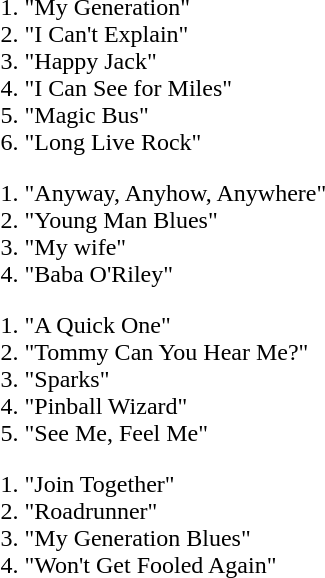<table width = 100%>
<tr>
<td valign=top width = 50%><br><ol><li>"My Generation"</li><li>"I Can't Explain"</li><li>"Happy Jack"</li><li>"I Can See for Miles"</li><li>"Magic Bus"</li><li>"Long Live Rock"</li></ol><ol><li>"Anyway, Anyhow, Anywhere"</li><li>"Young Man Blues"</li><li>"My wife"</li><li>"Baba O'Riley"</li></ol><ol><li>"A Quick One"</li><li>"Tommy Can You Hear Me?"</li><li>"Sparks"</li><li>"Pinball Wizard"</li><li>"See Me, Feel Me"</li></ol><ol><li>"Join Together"</li><li>"Roadrunner"</li><li>"My Generation Blues"</li><li>"Won't Get Fooled Again"</li></ol></td>
</tr>
</table>
